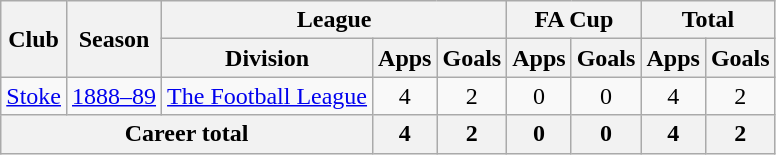<table class="wikitable" style="text-align: center;">
<tr>
<th rowspan="2">Club</th>
<th rowspan="2">Season</th>
<th colspan="3">League</th>
<th colspan="2">FA Cup</th>
<th colspan="2">Total</th>
</tr>
<tr>
<th>Division</th>
<th>Apps</th>
<th>Goals</th>
<th>Apps</th>
<th>Goals</th>
<th>Apps</th>
<th>Goals</th>
</tr>
<tr>
<td><a href='#'>Stoke</a></td>
<td><a href='#'>1888–89</a></td>
<td><a href='#'>The Football League</a></td>
<td>4</td>
<td>2</td>
<td>0</td>
<td>0</td>
<td>4</td>
<td>2</td>
</tr>
<tr>
<th colspan=3>Career total</th>
<th>4</th>
<th>2</th>
<th>0</th>
<th>0</th>
<th>4</th>
<th>2</th>
</tr>
</table>
